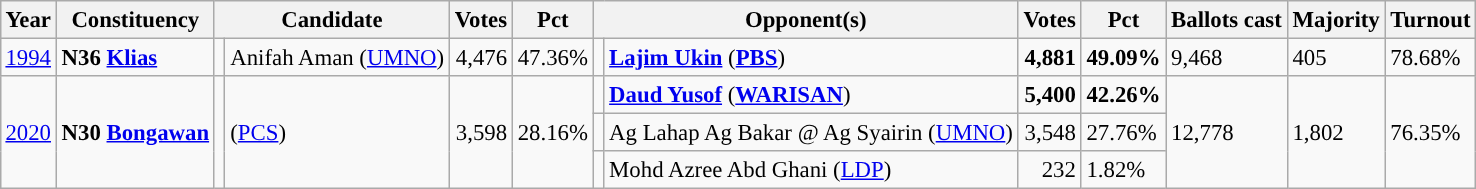<table class="wikitable" style="margin:0.5em ; font-size:95%">
<tr>
<th>Year</th>
<th>Constituency</th>
<th colspan=2>Candidate</th>
<th>Votes</th>
<th>Pct</th>
<th colspan=2>Opponent(s)</th>
<th>Votes</th>
<th>Pct</th>
<th>Ballots cast</th>
<th>Majority</th>
<th>Turnout</th>
</tr>
<tr>
<td rowspan=1><a href='#'>1994</a></td>
<td rowspan=1><strong>N36 <a href='#'>Klias</a></strong></td>
<td rowspan=1 ></td>
<td rowspan=1>Anifah Aman (<a href='#'>UMNO</a>)</td>
<td rowspan=1 align="right">4,476</td>
<td rowspan=1>47.36%</td>
<td></td>
<td><strong><a href='#'>Lajim Ukin</a></strong> (<a href='#'><strong>PBS</strong></a>)</td>
<td align="right"><strong>4,881</strong></td>
<td><strong>49.09%</strong></td>
<td rowspan=1>9,468</td>
<td rowspan=1>405</td>
<td rowspan=1>78.68%</td>
</tr>
<tr>
<td rowspan=3><a href='#'>2020</a></td>
<td rowspan=3><strong>N30 <a href='#'>Bongawan</a></strong></td>
<td rowspan=3></td>
<td rowspan=3> (<a href='#'>PCS</a>)</td>
<td rowspan=3 align="right">3,598</td>
<td rowspan=3>28.16%</td>
<td></td>
<td><strong><a href='#'>Daud Yusof</a></strong> (<a href='#'><strong>WARISAN</strong></a>)</td>
<td align="right"><strong>5,400</strong></td>
<td><strong>42.26%</strong></td>
<td rowspan=3>12,778</td>
<td rowspan=3>1,802</td>
<td rowspan=3>76.35%</td>
</tr>
<tr>
<td></td>
<td>Ag Lahap Ag Bakar @ Ag Syairin (<a href='#'>UMNO</a>)</td>
<td align="right">3,548</td>
<td>27.76%</td>
</tr>
<tr>
<td></td>
<td>Mohd Azree Abd Ghani (<a href='#'>LDP</a>)</td>
<td align="right">232</td>
<td>1.82%</td>
</tr>
</table>
